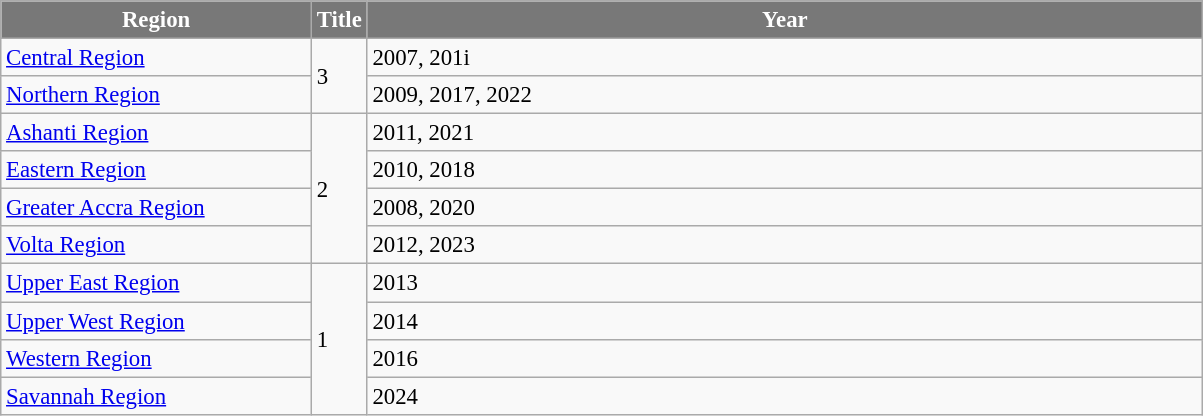<table class="wikitable sortable" style="font-size: 95%;">
<tr>
<th width="200" style="background-color:#787878;color:#FFFFFF;">Region</th>
<th width="30" style="background-color:#787878;color:#FFFFFF;">Title</th>
<th width="550" style="background-color:#787878;color:#FFFFFF;">Year</th>
</tr>
<tr>
<td><a href='#'>Central Region</a></td>
<td rowspan="2">3</td>
<td>2007, 201i</td>
</tr>
<tr>
<td><a href='#'>Northern Region</a></td>
<td>2009, 2017, 2022</td>
</tr>
<tr>
<td><a href='#'>Ashanti Region</a></td>
<td rowspan="4">2</td>
<td>2011, 2021</td>
</tr>
<tr>
<td><a href='#'>Eastern Region</a></td>
<td>2010, 2018</td>
</tr>
<tr>
<td><a href='#'>Greater Accra Region</a></td>
<td>2008, 2020</td>
</tr>
<tr>
<td><a href='#'>Volta Region</a></td>
<td>2012, 2023</td>
</tr>
<tr>
<td><a href='#'>Upper East Region</a></td>
<td rowspan="4">1</td>
<td>2013</td>
</tr>
<tr>
<td><a href='#'>Upper West Region</a></td>
<td>2014</td>
</tr>
<tr>
<td><a href='#'>Western Region</a></td>
<td>2016</td>
</tr>
<tr>
<td><a href='#'>Savannah Region</a></td>
<td>2024</td>
</tr>
</table>
